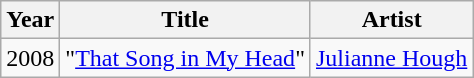<table class="wikitable">
<tr>
<th>Year</th>
<th>Title</th>
<th>Artist</th>
</tr>
<tr>
<td>2008</td>
<td>"<a href='#'>That Song in My Head</a>"</td>
<td><a href='#'>Julianne Hough</a></td>
</tr>
</table>
